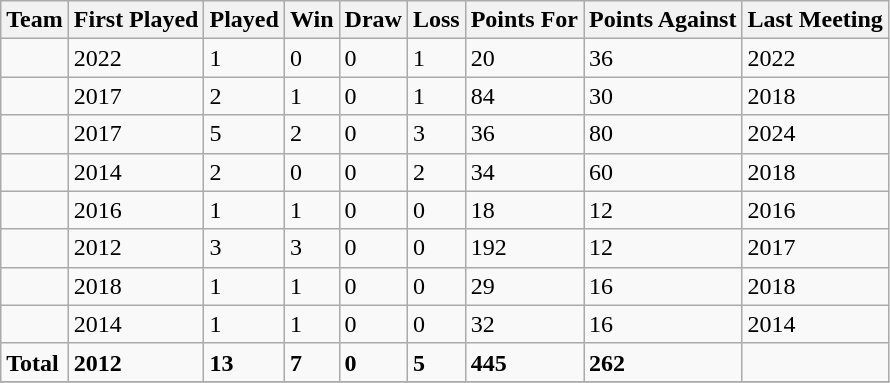<table class="sortable wikitable">
<tr>
<th>Team</th>
<th>First Played</th>
<th>Played</th>
<th>Win</th>
<th>Draw</th>
<th>Loss</th>
<th>Points For</th>
<th>Points Against</th>
<th>Last Meeting</th>
</tr>
<tr>
<td></td>
<td>2022</td>
<td>1</td>
<td>0</td>
<td>0</td>
<td>1</td>
<td>20</td>
<td>36</td>
<td>2022</td>
</tr>
<tr>
<td></td>
<td>2017</td>
<td>2</td>
<td>1</td>
<td>0</td>
<td>1</td>
<td>84</td>
<td>30</td>
<td>2018</td>
</tr>
<tr>
<td></td>
<td>2017</td>
<td>5</td>
<td>2</td>
<td>0</td>
<td>3</td>
<td>36</td>
<td>80</td>
<td>2024</td>
</tr>
<tr>
<td></td>
<td>2014</td>
<td>2</td>
<td>0</td>
<td>0</td>
<td>2</td>
<td>34</td>
<td>60</td>
<td>2018</td>
</tr>
<tr>
<td></td>
<td>2016</td>
<td>1</td>
<td>1</td>
<td>0</td>
<td>0</td>
<td>18</td>
<td>12</td>
<td>2016</td>
</tr>
<tr>
<td></td>
<td>2012</td>
<td>3</td>
<td>3</td>
<td>0</td>
<td>0</td>
<td>192</td>
<td>12</td>
<td>2017</td>
</tr>
<tr>
<td></td>
<td>2018</td>
<td>1</td>
<td>1</td>
<td>0</td>
<td>0</td>
<td>29</td>
<td>16</td>
<td>2018</td>
</tr>
<tr>
<td></td>
<td>2014</td>
<td>1</td>
<td>1</td>
<td>0</td>
<td>0</td>
<td>32</td>
<td>16</td>
<td>2014</td>
</tr>
<tr>
<td><strong>Total</strong></td>
<td><strong>2012</strong></td>
<td><strong>13</strong></td>
<td><strong>7</strong></td>
<td><strong>0</strong></td>
<td><strong>5</strong></td>
<td><strong>445</strong></td>
<td><strong>262</strong></td>
<td></td>
</tr>
<tr>
</tr>
</table>
